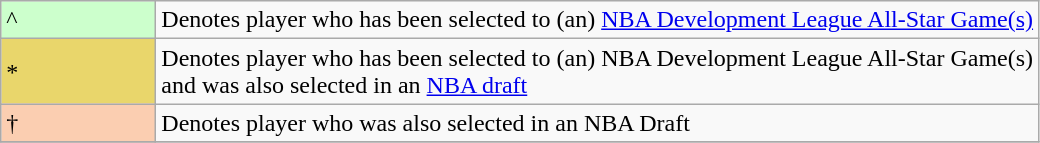<table class="wikitable">
<tr>
<td style="background-color:#CCFFCC; width:6em">^</td>
<td>Denotes player who has been selected to (an) <a href='#'>NBA Development League All-Star Game(s)</a></td>
</tr>
<tr>
<td style="background-color:#E9D66B; width=6em">*</td>
<td>Denotes player who has been selected to (an) NBA Development League All-Star Game(s)<br> and was also selected in an <a href='#'>NBA draft</a></td>
</tr>
<tr>
<td style="background-color:#FBCEB1; width:6em">†</td>
<td>Denotes player who was also selected in an NBA Draft</td>
</tr>
<tr>
</tr>
</table>
